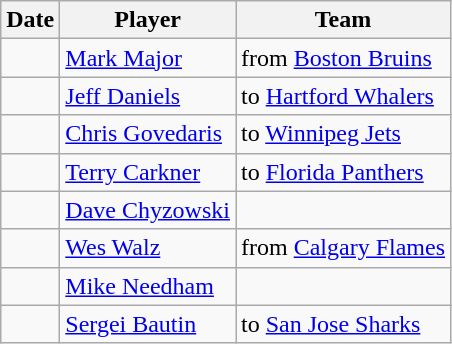<table class="wikitable">
<tr>
<th>Date</th>
<th>Player</th>
<th>Team</th>
</tr>
<tr>
<td></td>
<td><a href='#'>Mark Major</a></td>
<td>from <a href='#'>Boston Bruins</a></td>
</tr>
<tr>
<td></td>
<td><a href='#'>Jeff Daniels</a></td>
<td>to <a href='#'>Hartford Whalers</a></td>
</tr>
<tr>
<td></td>
<td><a href='#'>Chris Govedaris</a></td>
<td>to <a href='#'>Winnipeg Jets</a></td>
</tr>
<tr>
<td></td>
<td><a href='#'>Terry Carkner</a></td>
<td>to <a href='#'>Florida Panthers</a></td>
</tr>
<tr>
<td></td>
<td><a href='#'>Dave Chyzowski</a></td>
<td></td>
</tr>
<tr>
<td></td>
<td><a href='#'>Wes Walz</a></td>
<td>from <a href='#'>Calgary Flames</a></td>
</tr>
<tr>
<td></td>
<td><a href='#'>Mike Needham</a></td>
<td></td>
</tr>
<tr>
<td></td>
<td><a href='#'>Sergei Bautin</a></td>
<td>to <a href='#'>San Jose Sharks</a></td>
</tr>
</table>
